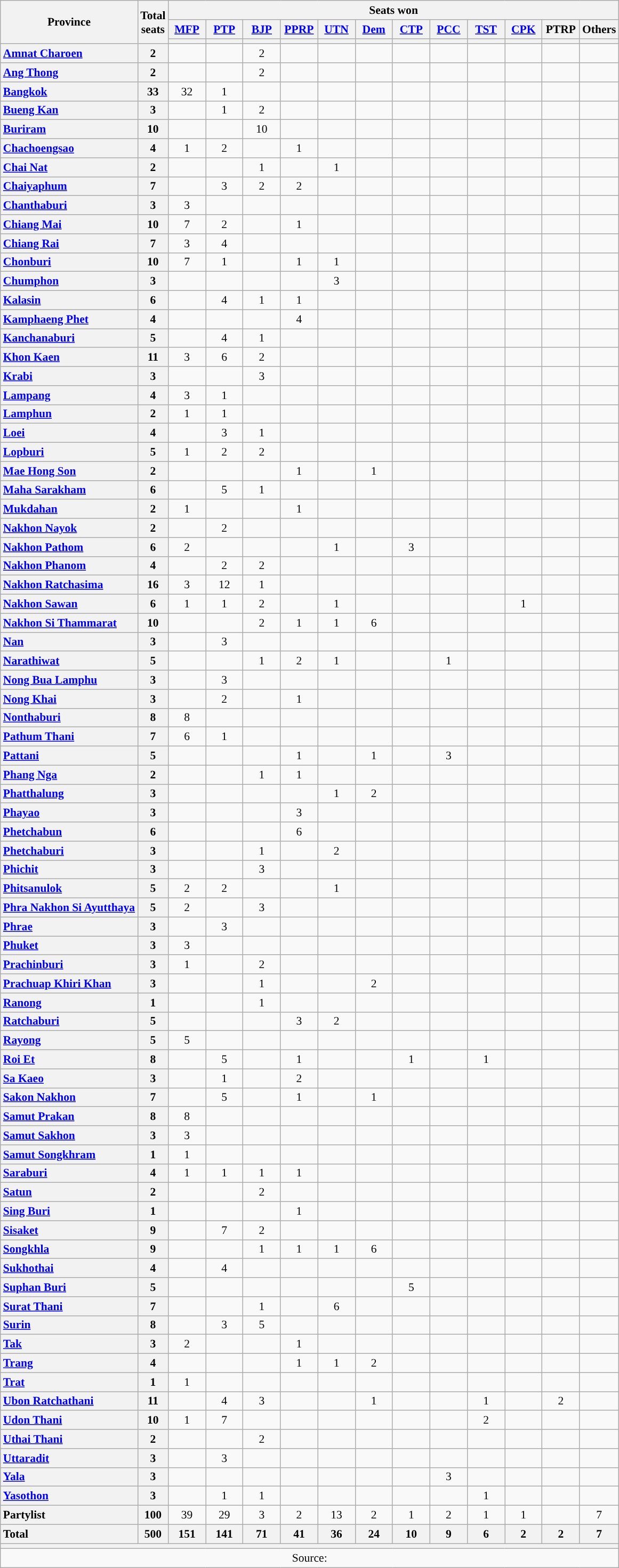<table class=wikitable style="text-align:center; font-size: 0.9em;">
<tr>
<th rowspan="3">Province</th>
<th rowspan="3">Total<br>seats</th>
<th colspan="12">Seats won</th>
</tr>
<tr>
<th class="unsortable" style="width:40px;"><a href='#'>MFP</a></th>
<th class="unsortable" style="width:40px;"><a href='#'>PTP</a></th>
<th class="unsortable" style="width:40px;"><a href='#'>BJP</a></th>
<th class="unsortable" style="width:40px;"><a href='#'>PPRP</a></th>
<th class="unsortable" style="width:40px;"><a href='#'>UTN</a></th>
<th class="unsortable" style="width:40px;"><a href='#'>Dem</a></th>
<th class="unsortable" style="width:40px;"><a href='#'>CTP</a></th>
<th class="unsortable" style="width:40px;"><a href='#'>PCC</a></th>
<th class="unsortable" style="width:40px;"><a href='#'>TST</a></th>
<th class="unsortable" style="width:40px;"><a href='#'>CPK</a></th>
<th class="unsortable" style="width:40px;">PTRP</th>
<th class="unsortable" style="width:40px;">Others</th>
</tr>
<tr>
<th style="color:inherit;background:"></th>
<th style="color:inherit;background:"></th>
<th style="color:inherit;background:"></th>
<th style="color:inherit;background:"></th>
<th style="color:inherit;background:"></th>
<th style="color:inherit;background:"></th>
<th style="color:inherit;background:"></th>
<th style="color:inherit;background:"></th>
<th style="color:inherit;background:"></th>
<th style="color:inherit;background:"></th>
<th style="color:inherit;background:"></th>
<th style="color:inherit;background:"></th>
</tr>
<tr>
<th style="text-align: left;"><a href='#'>Amnat Charoen</a></th>
<th>2</th>
<td></td>
<td></td>
<td>2</td>
<td></td>
<td></td>
<td></td>
<td></td>
<td></td>
<td></td>
<td></td>
<td></td>
<td></td>
</tr>
<tr>
<th style="text-align: left;"><a href='#'>Ang Thong</a></th>
<th>2</th>
<td></td>
<td></td>
<td>2</td>
<td></td>
<td></td>
<td></td>
<td></td>
<td></td>
<td></td>
<td></td>
<td></td>
<td></td>
</tr>
<tr>
<th style="text-align: left;"><a href='#'>Bangkok</a></th>
<th>33</th>
<td>32</td>
<td>1</td>
<td></td>
<td></td>
<td></td>
<td></td>
<td></td>
<td></td>
<td></td>
<td></td>
<td></td>
<td></td>
</tr>
<tr>
<th style="text-align: left;"><a href='#'>Bueng Kan</a></th>
<th>3</th>
<td></td>
<td>1</td>
<td>2</td>
<td></td>
<td></td>
<td></td>
<td></td>
<td></td>
<td></td>
<td></td>
<td></td>
<td></td>
</tr>
<tr>
<th style="text-align: left;"><a href='#'>Buriram</a></th>
<th>10</th>
<td></td>
<td></td>
<td>10</td>
<td></td>
<td></td>
<td></td>
<td></td>
<td></td>
<td></td>
<td></td>
<td></td>
<td></td>
</tr>
<tr>
<th style="text-align: left;"><a href='#'>Chachoengsao</a></th>
<th>4</th>
<td>1</td>
<td>2</td>
<td></td>
<td>1</td>
<td></td>
<td></td>
<td></td>
<td></td>
<td></td>
<td></td>
<td></td>
<td></td>
</tr>
<tr>
<th style="text-align: left;"><a href='#'>Chai Nat</a></th>
<th>2</th>
<td></td>
<td></td>
<td>1</td>
<td></td>
<td>1</td>
<td></td>
<td></td>
<td></td>
<td></td>
<td></td>
<td></td>
<td></td>
</tr>
<tr>
<th style="text-align: left;"><a href='#'>Chaiyaphum</a></th>
<th>7</th>
<td></td>
<td>3</td>
<td>2</td>
<td>2</td>
<td></td>
<td></td>
<td></td>
<td></td>
<td></td>
<td></td>
<td></td>
<td></td>
</tr>
<tr>
<th style="text-align: left;"><a href='#'>Chanthaburi</a></th>
<th>3</th>
<td>3</td>
<td></td>
<td></td>
<td></td>
<td></td>
<td></td>
<td></td>
<td></td>
<td></td>
<td></td>
<td></td>
<td></td>
</tr>
<tr>
<th style="text-align: left;"><a href='#'>Chiang Mai</a></th>
<th>10</th>
<td>7</td>
<td>2</td>
<td></td>
<td>1</td>
<td></td>
<td></td>
<td></td>
<td></td>
<td></td>
<td></td>
<td></td>
<td></td>
</tr>
<tr>
<th style="text-align: left;"><a href='#'>Chiang Rai</a></th>
<th>7</th>
<td>3</td>
<td>4</td>
<td></td>
<td></td>
<td></td>
<td></td>
<td></td>
<td></td>
<td></td>
<td></td>
<td></td>
<td></td>
</tr>
<tr>
<th style="text-align: left;"><a href='#'>Chonburi</a></th>
<th>10</th>
<td>7</td>
<td>1</td>
<td></td>
<td>1</td>
<td>1</td>
<td></td>
<td></td>
<td></td>
<td></td>
<td></td>
<td></td>
<td></td>
</tr>
<tr>
<th style="text-align: left;"><a href='#'>Chumphon</a></th>
<th>3</th>
<td></td>
<td></td>
<td></td>
<td></td>
<td>3</td>
<td></td>
<td></td>
<td></td>
<td></td>
<td></td>
<td></td>
<td></td>
</tr>
<tr>
<th style="text-align: left;"><a href='#'>Kalasin</a></th>
<th>6</th>
<td></td>
<td>4</td>
<td>1</td>
<td>1</td>
<td></td>
<td></td>
<td></td>
<td></td>
<td></td>
<td></td>
<td></td>
<td></td>
</tr>
<tr>
<th style="text-align: left;"><a href='#'>Kamphaeng Phet</a></th>
<th>4</th>
<td></td>
<td></td>
<td></td>
<td>4</td>
<td></td>
<td></td>
<td></td>
<td></td>
<td></td>
<td></td>
<td></td>
<td></td>
</tr>
<tr>
<th style="text-align: left;"><a href='#'>Kanchanaburi</a></th>
<th>5</th>
<td></td>
<td>4</td>
<td>1</td>
<td></td>
<td></td>
<td></td>
<td></td>
<td></td>
<td></td>
<td></td>
<td></td>
<td></td>
</tr>
<tr>
<th style="text-align: left;"><a href='#'>Khon Kaen</a></th>
<th>11</th>
<td>3</td>
<td>6</td>
<td>2</td>
<td></td>
<td></td>
<td></td>
<td></td>
<td></td>
<td></td>
<td></td>
<td></td>
<td></td>
</tr>
<tr>
<th style="text-align: left;"><a href='#'>Krabi</a></th>
<th>3</th>
<td></td>
<td></td>
<td>3</td>
<td></td>
<td></td>
<td></td>
<td></td>
<td></td>
<td></td>
<td></td>
<td></td>
<td></td>
</tr>
<tr>
<th style="text-align: left;"><a href='#'>Lampang</a></th>
<th>4</th>
<td>3</td>
<td>1</td>
<td></td>
<td></td>
<td></td>
<td></td>
<td></td>
<td></td>
<td></td>
<td></td>
<td></td>
<td></td>
</tr>
<tr>
<th style="text-align: left;"><a href='#'>Lamphun</a></th>
<th>2</th>
<td>1</td>
<td>1</td>
<td></td>
<td></td>
<td></td>
<td></td>
<td></td>
<td></td>
<td></td>
<td></td>
<td></td>
<td></td>
</tr>
<tr>
<th style="text-align: left;"><a href='#'>Loei</a></th>
<th>4</th>
<td></td>
<td>3</td>
<td>1</td>
<td></td>
<td></td>
<td></td>
<td></td>
<td></td>
<td></td>
<td></td>
<td></td>
<td></td>
</tr>
<tr>
<th style="text-align: left;"><a href='#'>Lopburi</a></th>
<th>5</th>
<td>1</td>
<td>2</td>
<td>2</td>
<td></td>
<td></td>
<td></td>
<td></td>
<td></td>
<td></td>
<td></td>
<td></td>
<td></td>
</tr>
<tr>
<th style="text-align: left;"><a href='#'>Mae Hong Son</a></th>
<th>2</th>
<td></td>
<td></td>
<td></td>
<td>1</td>
<td></td>
<td>1</td>
<td></td>
<td></td>
<td></td>
<td></td>
<td></td>
<td></td>
</tr>
<tr>
<th style="text-align: left;"><a href='#'>Maha Sarakham</a></th>
<th>6</th>
<td></td>
<td>5</td>
<td>1</td>
<td></td>
<td></td>
<td></td>
<td></td>
<td></td>
<td></td>
<td></td>
<td></td>
<td></td>
</tr>
<tr>
<th style="text-align: left;"><a href='#'>Mukdahan</a></th>
<th>2</th>
<td>1</td>
<td></td>
<td></td>
<td>1</td>
<td></td>
<td></td>
<td></td>
<td></td>
<td></td>
<td></td>
<td></td>
<td></td>
</tr>
<tr>
<th style="text-align: left;"><a href='#'>Nakhon Nayok</a></th>
<th>2</th>
<td></td>
<td>2</td>
<td></td>
<td></td>
<td></td>
<td></td>
<td></td>
<td></td>
<td></td>
<td></td>
<td></td>
<td></td>
</tr>
<tr>
<th style="text-align: left;"><a href='#'>Nakhon Pathom</a></th>
<th>6</th>
<td>2</td>
<td></td>
<td></td>
<td></td>
<td>1</td>
<td></td>
<td>3</td>
<td></td>
<td></td>
<td></td>
<td></td>
<td></td>
</tr>
<tr>
<th style="text-align: left;"><a href='#'>Nakhon Phanom</a></th>
<th>4</th>
<td></td>
<td>2</td>
<td>2</td>
<td></td>
<td></td>
<td></td>
<td></td>
<td></td>
<td></td>
<td></td>
<td></td>
<td></td>
</tr>
<tr>
<th style="text-align: left;"><a href='#'>Nakhon Ratchasima</a></th>
<th>16</th>
<td>3</td>
<td>12</td>
<td>1</td>
<td></td>
<td></td>
<td></td>
<td></td>
<td></td>
<td></td>
<td></td>
<td></td>
<td></td>
</tr>
<tr>
<th style="text-align: left;"><a href='#'>Nakhon Sawan</a></th>
<th>6</th>
<td>1</td>
<td>1</td>
<td>2</td>
<td></td>
<td>1</td>
<td></td>
<td></td>
<td></td>
<td></td>
<td>1</td>
<td></td>
<td></td>
</tr>
<tr>
<th style="text-align: left;"><a href='#'>Nakhon Si Thammarat</a></th>
<th>10</th>
<td></td>
<td></td>
<td>2</td>
<td>1</td>
<td>1</td>
<td>6</td>
<td></td>
<td></td>
<td></td>
<td></td>
<td></td>
<td></td>
</tr>
<tr>
<th style="text-align: left;"><a href='#'>Nan</a></th>
<th>3</th>
<td></td>
<td>3</td>
<td></td>
<td></td>
<td></td>
<td></td>
<td></td>
<td></td>
<td></td>
<td></td>
<td></td>
<td></td>
</tr>
<tr>
<th style="text-align: left;"><a href='#'>Narathiwat</a></th>
<th>5</th>
<td></td>
<td></td>
<td>1</td>
<td>2</td>
<td>1</td>
<td></td>
<td></td>
<td>1</td>
<td></td>
<td></td>
<td></td>
<td></td>
</tr>
<tr>
<th style="text-align: left;"><a href='#'>Nong Bua Lamphu</a></th>
<th>3</th>
<td></td>
<td>3</td>
<td></td>
<td></td>
<td></td>
<td></td>
<td></td>
<td></td>
<td></td>
<td></td>
<td></td>
<td></td>
</tr>
<tr>
<th style="text-align: left;"><a href='#'>Nong Khai</a></th>
<th>3</th>
<td></td>
<td>2</td>
<td></td>
<td>1</td>
<td></td>
<td></td>
<td></td>
<td></td>
<td></td>
<td></td>
<td></td>
<td></td>
</tr>
<tr>
<th style="text-align: left;"><a href='#'>Nonthaburi</a></th>
<th>8</th>
<td>8</td>
<td></td>
<td></td>
<td></td>
<td></td>
<td></td>
<td></td>
<td></td>
<td></td>
<td></td>
<td></td>
<td></td>
</tr>
<tr>
<th style="text-align: left;"><a href='#'>Pathum Thani</a></th>
<th>7</th>
<td>6</td>
<td>1</td>
<td></td>
<td></td>
<td></td>
<td></td>
<td></td>
<td></td>
<td></td>
<td></td>
<td></td>
<td></td>
</tr>
<tr>
<th style="text-align: left;"><a href='#'>Pattani</a></th>
<th>5</th>
<td></td>
<td></td>
<td></td>
<td>1</td>
<td></td>
<td>1</td>
<td></td>
<td>3</td>
<td></td>
<td></td>
<td></td>
<td></td>
</tr>
<tr>
<th style="text-align: left;"><a href='#'>Phang Nga</a></th>
<th>2</th>
<td></td>
<td></td>
<td>1</td>
<td>1</td>
<td></td>
<td></td>
<td></td>
<td></td>
<td></td>
<td></td>
<td></td>
<td></td>
</tr>
<tr>
<th style="text-align: left;"><a href='#'>Phatthalung</a></th>
<th>3</th>
<td></td>
<td></td>
<td></td>
<td></td>
<td>1</td>
<td>2</td>
<td></td>
<td></td>
<td></td>
<td></td>
<td></td>
<td></td>
</tr>
<tr>
<th style="text-align: left;"><a href='#'>Phayao</a></th>
<th>3</th>
<td></td>
<td></td>
<td></td>
<td>3</td>
<td></td>
<td></td>
<td></td>
<td></td>
<td></td>
<td></td>
<td></td>
<td></td>
</tr>
<tr>
<th style="text-align: left;"><a href='#'>Phetchabun</a></th>
<th>6</th>
<td></td>
<td></td>
<td></td>
<td>6</td>
<td></td>
<td></td>
<td></td>
<td></td>
<td></td>
<td></td>
<td></td>
<td></td>
</tr>
<tr>
<th style="text-align: left;"><a href='#'>Phetchaburi</a></th>
<th>3</th>
<td></td>
<td></td>
<td>1</td>
<td></td>
<td>2</td>
<td></td>
<td></td>
<td></td>
<td></td>
<td></td>
<td></td>
<td></td>
</tr>
<tr>
<th style="text-align: left;"><a href='#'>Phichit</a></th>
<th>3</th>
<td></td>
<td></td>
<td>3</td>
<td></td>
<td></td>
<td></td>
<td></td>
<td></td>
<td></td>
<td></td>
<td></td>
<td></td>
</tr>
<tr>
<th style="text-align: left;"><a href='#'>Phitsanulok</a></th>
<th>5</th>
<td>2</td>
<td>2</td>
<td></td>
<td></td>
<td>1</td>
<td></td>
<td></td>
<td></td>
<td></td>
<td></td>
<td></td>
<td></td>
</tr>
<tr>
<th style="text-align: left;"><a href='#'>Phra Nakhon Si Ayutthaya</a></th>
<th>5</th>
<td>2</td>
<td></td>
<td>3</td>
<td></td>
<td></td>
<td></td>
<td></td>
<td></td>
<td></td>
<td></td>
<td></td>
<td></td>
</tr>
<tr>
<th style="text-align: left;"><a href='#'>Phrae</a></th>
<th>3</th>
<td></td>
<td>3</td>
<td></td>
<td></td>
<td></td>
<td></td>
<td></td>
<td></td>
<td></td>
<td></td>
<td></td>
<td></td>
</tr>
<tr>
<th style="text-align: left;"><a href='#'>Phuket</a></th>
<th>3</th>
<td>3</td>
<td></td>
<td></td>
<td></td>
<td></td>
<td></td>
<td></td>
<td></td>
<td></td>
<td></td>
<td></td>
<td></td>
</tr>
<tr>
<th style="text-align: left;"><a href='#'>Prachinburi</a></th>
<th>3</th>
<td>1</td>
<td></td>
<td>2</td>
<td></td>
<td></td>
<td></td>
<td></td>
<td></td>
<td></td>
<td></td>
<td></td>
<td></td>
</tr>
<tr>
<th style="text-align: left;"><a href='#'>Prachuap Khiri Khan</a></th>
<th>3</th>
<td></td>
<td></td>
<td>1</td>
<td></td>
<td></td>
<td>2</td>
<td></td>
<td></td>
<td></td>
<td></td>
<td></td>
<td></td>
</tr>
<tr>
<th style="text-align: left;"><a href='#'>Ranong</a></th>
<th>1</th>
<td></td>
<td></td>
<td>1</td>
<td></td>
<td></td>
<td></td>
<td></td>
<td></td>
<td></td>
<td></td>
<td></td>
<td></td>
</tr>
<tr>
<th style="text-align: left;"><a href='#'>Ratchaburi</a></th>
<th>5</th>
<td></td>
<td></td>
<td></td>
<td>3</td>
<td>2</td>
<td></td>
<td></td>
<td></td>
<td></td>
<td></td>
<td></td>
<td></td>
</tr>
<tr>
<th style="text-align: left;"><a href='#'>Rayong</a></th>
<th>5</th>
<td>5</td>
<td></td>
<td></td>
<td></td>
<td></td>
<td></td>
<td></td>
<td></td>
<td></td>
<td></td>
<td></td>
<td></td>
</tr>
<tr>
<th style="text-align: left;"><a href='#'>Roi Et</a></th>
<th>8</th>
<td></td>
<td>5</td>
<td></td>
<td>1</td>
<td></td>
<td></td>
<td>1</td>
<td></td>
<td>1</td>
<td></td>
<td></td>
<td></td>
</tr>
<tr>
<th style="text-align: left;"><a href='#'>Sa Kaeo</a></th>
<th>3</th>
<td></td>
<td>1</td>
<td></td>
<td>2</td>
<td></td>
<td></td>
<td></td>
<td></td>
<td></td>
<td></td>
<td></td>
<td></td>
</tr>
<tr>
<th style="text-align: left;"><a href='#'>Sakon Nakhon</a></th>
<th>7</th>
<td></td>
<td>5</td>
<td></td>
<td>1</td>
<td></td>
<td>1</td>
<td></td>
<td></td>
<td></td>
<td></td>
<td></td>
<td></td>
</tr>
<tr>
<th style="text-align: left;"><a href='#'>Samut Prakan</a></th>
<th>8</th>
<td>8</td>
<td></td>
<td></td>
<td></td>
<td></td>
<td></td>
<td></td>
<td></td>
<td></td>
<td></td>
<td></td>
<td></td>
</tr>
<tr>
<th style="text-align: left;"><a href='#'>Samut Sakhon</a></th>
<th>3</th>
<td>3</td>
<td></td>
<td></td>
<td></td>
<td></td>
<td></td>
<td></td>
<td></td>
<td></td>
<td></td>
<td></td>
<td></td>
</tr>
<tr>
<th style="text-align: left;"><a href='#'>Samut Songkhram</a></th>
<th>1</th>
<td>1</td>
<td></td>
<td></td>
<td></td>
<td></td>
<td></td>
<td></td>
<td></td>
<td></td>
<td></td>
<td></td>
<td></td>
</tr>
<tr>
<th style="text-align: left;"><a href='#'>Saraburi</a></th>
<th>4</th>
<td>1</td>
<td>1</td>
<td>1</td>
<td>1</td>
<td></td>
<td></td>
<td></td>
<td></td>
<td></td>
<td></td>
<td></td>
<td></td>
</tr>
<tr>
<th style="text-align: left;"><a href='#'>Satun</a></th>
<th>2</th>
<td></td>
<td></td>
<td>2</td>
<td></td>
<td></td>
<td></td>
<td></td>
<td></td>
<td></td>
<td></td>
<td></td>
<td></td>
</tr>
<tr>
<th style="text-align: left;"><a href='#'>Sing Buri</a></th>
<th>1</th>
<td></td>
<td></td>
<td></td>
<td>1</td>
<td></td>
<td></td>
<td></td>
<td></td>
<td></td>
<td></td>
<td></td>
<td></td>
</tr>
<tr>
<th style="text-align: left;"><a href='#'>Sisaket</a></th>
<th>9</th>
<td></td>
<td>7</td>
<td>2</td>
<td></td>
<td></td>
<td></td>
<td></td>
<td></td>
<td></td>
<td></td>
<td></td>
<td></td>
</tr>
<tr>
<th style="text-align: left;"><a href='#'>Songkhla</a></th>
<th>9</th>
<td></td>
<td></td>
<td>1</td>
<td>1</td>
<td>1</td>
<td>6</td>
<td></td>
<td></td>
<td></td>
<td></td>
<td></td>
<td></td>
</tr>
<tr>
<th style="text-align: left;"><a href='#'>Sukhothai</a></th>
<th>4</th>
<td></td>
<td>4</td>
<td></td>
<td></td>
<td></td>
<td></td>
<td></td>
<td></td>
<td></td>
<td></td>
<td></td>
<td></td>
</tr>
<tr>
<th style="text-align: left;"><a href='#'>Suphan Buri</a></th>
<th>5</th>
<td></td>
<td></td>
<td></td>
<td></td>
<td></td>
<td></td>
<td>5</td>
<td></td>
<td></td>
<td></td>
<td></td>
<td></td>
</tr>
<tr>
<th style="text-align: left;"><a href='#'>Surat Thani</a></th>
<th>7</th>
<td></td>
<td></td>
<td>1</td>
<td></td>
<td>6</td>
<td></td>
<td></td>
<td></td>
<td></td>
<td></td>
<td></td>
<td></td>
</tr>
<tr>
<th style="text-align: left;"><a href='#'>Surin</a></th>
<th>8</th>
<td></td>
<td>3</td>
<td>5</td>
<td></td>
<td></td>
<td></td>
<td></td>
<td></td>
<td></td>
<td></td>
<td></td>
<td></td>
</tr>
<tr>
<th style="text-align: left;"><a href='#'>Tak</a></th>
<th>3</th>
<td>2</td>
<td></td>
<td></td>
<td>1</td>
<td></td>
<td></td>
<td></td>
<td></td>
<td></td>
<td></td>
<td></td>
<td></td>
</tr>
<tr>
<th style="text-align: left;"><a href='#'>Trang</a></th>
<th>4</th>
<td></td>
<td></td>
<td></td>
<td>1</td>
<td>1</td>
<td>2</td>
<td></td>
<td></td>
<td></td>
<td></td>
<td></td>
<td></td>
</tr>
<tr>
<th style="text-align: left;"><a href='#'>Trat</a></th>
<th>1</th>
<td>1</td>
<td></td>
<td></td>
<td></td>
<td></td>
<td></td>
<td></td>
<td></td>
<td></td>
<td></td>
<td></td>
<td></td>
</tr>
<tr>
<th style="text-align: left;"><a href='#'>Ubon Ratchathani</a></th>
<th>11</th>
<td></td>
<td>4</td>
<td>3</td>
<td></td>
<td></td>
<td>1</td>
<td></td>
<td></td>
<td>1</td>
<td></td>
<td>2</td>
<td></td>
</tr>
<tr>
<th style="text-align: left;"><a href='#'>Udon Thani</a></th>
<th>10</th>
<td>1</td>
<td>7</td>
<td></td>
<td></td>
<td></td>
<td></td>
<td></td>
<td></td>
<td>2</td>
<td></td>
<td></td>
<td></td>
</tr>
<tr>
<th style="text-align: left;"><a href='#'>Uthai Thani</a></th>
<th>2</th>
<td></td>
<td></td>
<td>2</td>
<td></td>
<td></td>
<td></td>
<td></td>
<td></td>
<td></td>
<td></td>
<td></td>
<td></td>
</tr>
<tr>
<th style="text-align: left;"><a href='#'>Uttaradit</a></th>
<th>3</th>
<td></td>
<td>3</td>
<td></td>
<td></td>
<td></td>
<td></td>
<td></td>
<td></td>
<td></td>
<td></td>
<td></td>
<td></td>
</tr>
<tr>
<th style="text-align: left;"><a href='#'>Yala</a></th>
<th>3</th>
<td></td>
<td></td>
<td></td>
<td></td>
<td></td>
<td></td>
<td></td>
<td>3</td>
<td></td>
<td></td>
<td></td>
<td></td>
</tr>
<tr>
<th style="text-align: left;"><a href='#'>Yasothon</a></th>
<th>3</th>
<td></td>
<td>1</td>
<td>1</td>
<td></td>
<td></td>
<td></td>
<td></td>
<td></td>
<td>1</td>
<td></td>
<td></td>
<td></td>
</tr>
<tr>
<th style="text-align: left;">Partylist</th>
<th>100</th>
<td>39</td>
<td>29</td>
<td>3</td>
<td>2</td>
<td>13</td>
<td>2</td>
<td>1</td>
<td>2</td>
<td>1</td>
<td>1</td>
<td></td>
<td>7</td>
</tr>
<tr class="sortbottom">
<th style="text-align: left;">Total</th>
<th>500</th>
<th>151</th>
<th>141</th>
<th>71</th>
<th>41</th>
<th>36</th>
<th>24</th>
<th>10</th>
<th>9</th>
<th>6</th>
<th>2</th>
<th>2</th>
<th>7</th>
</tr>
<tr>
<th colspan="14"></th>
</tr>
<tr>
<td colspan="14">Source: </td>
</tr>
</table>
